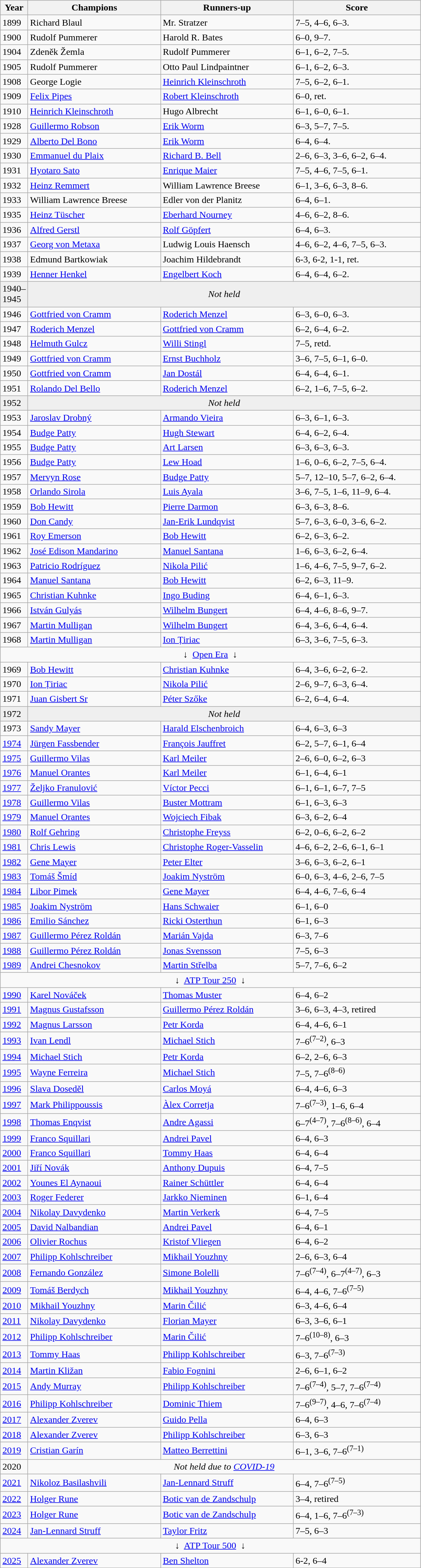<table class=wikitable>
<tr>
<th style="width:40px">Year</th>
<th style="width:220px">Champions</th>
<th style="width:220px">Runners-up</th>
<th style="width:210px" class="unsortable">Score</th>
</tr>
<tr>
<td>1899</td>
<td> Richard Blaul</td>
<td> Mr. Stratzer</td>
<td>7–5, 4–6, 6–3.</td>
</tr>
<tr>
<td>1900</td>
<td> Rudolf Pummerer</td>
<td> Harold R. Bates</td>
<td>6–0, 9–7.</td>
</tr>
<tr>
<td>1904</td>
<td> Zdeněk Žemla</td>
<td> Rudolf Pummerer</td>
<td>6–1, 6–2, 7–5.</td>
</tr>
<tr>
<td>1905</td>
<td> Rudolf Pummerer</td>
<td> Otto Paul Lindpaintner</td>
<td>6–1, 6–2, 6–3.</td>
</tr>
<tr>
<td>1908</td>
<td> George Logie</td>
<td> <a href='#'>Heinrich Kleinschroth</a></td>
<td>7–5, 6–2, 6–1.</td>
</tr>
<tr>
<td>1909</td>
<td> <a href='#'>Felix Pipes</a></td>
<td> <a href='#'>Robert Kleinschroth</a></td>
<td>6–0, ret.</td>
</tr>
<tr>
<td>1910</td>
<td> <a href='#'>Heinrich Kleinschroth</a></td>
<td> Hugo Albrecht</td>
<td>6–1, 6–0, 6–1.</td>
</tr>
<tr>
<td>1928</td>
<td> <a href='#'>Guillermo Robson</a></td>
<td> <a href='#'>Erik Worm</a></td>
<td>6–3, 5–7, 7–5.</td>
</tr>
<tr>
<td>1929</td>
<td> <a href='#'>Alberto Del Bono</a></td>
<td> <a href='#'>Erik Worm</a></td>
<td>6–4, 6–4.</td>
</tr>
<tr>
<td>1930</td>
<td> <a href='#'>Emmanuel du Plaix</a></td>
<td> <a href='#'>Richard B. Bell</a></td>
<td>2–6, 6–3, 3–6, 6–2, 6–4.</td>
</tr>
<tr>
<td>1931</td>
<td> <a href='#'>Hyotaro Sato</a></td>
<td> <a href='#'>Enrique Maier</a></td>
<td>7–5, 4–6, 7–5, 6–1.</td>
</tr>
<tr>
<td>1932</td>
<td> <a href='#'>Heinz Remmert</a></td>
<td> William Lawrence Breese</td>
<td>6–1, 3–6, 6–3, 8–6.</td>
</tr>
<tr>
<td>1933</td>
<td> William Lawrence Breese</td>
<td> Edler von der Planitz</td>
<td>6–4, 6–1.</td>
</tr>
<tr>
<td>1935</td>
<td> <a href='#'>Heinz Tüscher</a></td>
<td> <a href='#'>Eberhard Nourney</a></td>
<td>4–6, 6–2, 8–6.</td>
</tr>
<tr>
<td>1936</td>
<td> <a href='#'>Alfred Gerstl</a></td>
<td> <a href='#'>Rolf Göpfert</a></td>
<td>6–4, 6–3.</td>
</tr>
<tr>
<td>1937</td>
<td> <a href='#'>Georg von Metaxa</a></td>
<td> Ludwig Louis Haensch</td>
<td>4–6, 6–2, 4–6, 7–5, 6–3.</td>
</tr>
<tr>
<td>1938</td>
<td> Edmund Bartkowiak</td>
<td> Joachim Hildebrandt</td>
<td>6-3, 6-2, 1-1, ret.</td>
</tr>
<tr>
<td>1939</td>
<td> <a href='#'>Henner Henkel</a></td>
<td> <a href='#'>Engelbert Koch</a></td>
<td>6–4, 6–4, 6–2.</td>
</tr>
<tr>
<td style="background:#efefef">1940–1945</td>
<td colspan="3"  style="text-align:center; background:#efefef;"><em>Not held</em></td>
</tr>
<tr>
<td>1946</td>
<td> <a href='#'>Gottfried von Cramm</a></td>
<td> <a href='#'>Roderich Menzel</a></td>
<td>6–3, 6–0, 6–3.</td>
</tr>
<tr>
<td>1947</td>
<td> <a href='#'>Roderich Menzel</a></td>
<td> <a href='#'>Gottfried von Cramm</a></td>
<td>6–2, 6–4, 6–2.</td>
</tr>
<tr>
<td>1948</td>
<td> <a href='#'>Helmuth Gulcz</a></td>
<td> <a href='#'>Willi Stingl</a></td>
<td>7–5, retd.</td>
</tr>
<tr>
<td>1949</td>
<td> <a href='#'>Gottfried von Cramm</a></td>
<td> <a href='#'>Ernst Buchholz</a></td>
<td>3–6, 7–5, 6–1, 6–0.</td>
</tr>
<tr>
<td>1950</td>
<td> <a href='#'>Gottfried von Cramm</a></td>
<td> <a href='#'>Jan Dostál</a></td>
<td>6–4, 6–4, 6–1.</td>
</tr>
<tr>
<td>1951</td>
<td> <a href='#'>Rolando Del Bello</a></td>
<td> <a href='#'>Roderich Menzel</a></td>
<td>6–2, 1–6, 7–5, 6–2.</td>
</tr>
<tr>
<td style="background:#efefef">1952</td>
<td colspan="3"  style="text-align:center; background:#efefef;"><em>Not held</em></td>
</tr>
<tr>
<td>1953</td>
<td> <a href='#'>Jaroslav Drobný</a></td>
<td> <a href='#'>Armando Vieira</a></td>
<td>6–3, 6–1, 6–3.</td>
</tr>
<tr>
<td>1954</td>
<td> <a href='#'>Budge Patty</a></td>
<td> <a href='#'>Hugh Stewart</a></td>
<td>6–4, 6–2, 6–4.</td>
</tr>
<tr>
<td>1955</td>
<td> <a href='#'>Budge Patty</a></td>
<td> <a href='#'>Art Larsen</a></td>
<td>6–3, 6–3, 6–3.</td>
</tr>
<tr>
<td>1956</td>
<td> <a href='#'>Budge Patty</a></td>
<td> <a href='#'>Lew Hoad</a></td>
<td>1–6, 0–6, 6–2, 7–5, 6–4.</td>
</tr>
<tr>
<td>1957</td>
<td> <a href='#'>Mervyn Rose</a></td>
<td> <a href='#'>Budge Patty</a></td>
<td>5–7, 12–10, 5–7, 6–2, 6–4.</td>
</tr>
<tr>
<td>1958</td>
<td> <a href='#'>Orlando Sirola</a></td>
<td> <a href='#'>Luis Ayala</a></td>
<td>3–6, 7–5, 1–6, 11–9, 6–4.</td>
</tr>
<tr>
<td>1959</td>
<td> <a href='#'>Bob Hewitt</a></td>
<td> <a href='#'>Pierre Darmon</a></td>
<td>6–3, 6–3, 8–6.</td>
</tr>
<tr>
<td>1960</td>
<td> <a href='#'>Don Candy</a></td>
<td> <a href='#'>Jan-Erik Lundqvist</a></td>
<td>5–7, 6–3, 6–0, 3–6, 6–2.</td>
</tr>
<tr>
<td>1961</td>
<td> <a href='#'>Roy Emerson</a></td>
<td> <a href='#'>Bob Hewitt</a></td>
<td>6–2, 6–3, 6–2.</td>
</tr>
<tr>
<td>1962</td>
<td> <a href='#'>José Edison Mandarino</a></td>
<td> <a href='#'>Manuel Santana</a></td>
<td>1–6, 6–3, 6–2, 6–4.</td>
</tr>
<tr>
<td>1963</td>
<td> <a href='#'>Patricio Rodríguez</a></td>
<td> <a href='#'>Nikola Pilić</a></td>
<td>1–6, 4–6, 7–5, 9–7, 6–2.</td>
</tr>
<tr>
<td>1964</td>
<td> <a href='#'>Manuel Santana</a></td>
<td> <a href='#'>Bob Hewitt</a></td>
<td>6–2, 6–3, 11–9.</td>
</tr>
<tr>
<td>1965</td>
<td> <a href='#'>Christian Kuhnke</a></td>
<td> <a href='#'>Ingo Buding</a></td>
<td>6–4, 6–1, 6–3.</td>
</tr>
<tr>
<td>1966</td>
<td> <a href='#'>István Gulyás</a></td>
<td> <a href='#'>Wilhelm Bungert</a></td>
<td>6–4, 4–6, 8–6, 9–7.</td>
</tr>
<tr>
<td>1967</td>
<td> <a href='#'>Martin Mulligan</a></td>
<td> <a href='#'>Wilhelm Bungert</a></td>
<td>6–4, 3–6, 6–4, 6–4.</td>
</tr>
<tr>
<td>1968</td>
<td> <a href='#'>Martin Mulligan</a></td>
<td> <a href='#'>Ion Țiriac</a></td>
<td>6–3, 3–6, 7–5, 6–3.</td>
</tr>
<tr>
<td colspan=5 align=center>↓  <a href='#'>Open Era</a>  ↓</td>
</tr>
<tr>
<td>1969</td>
<td> <a href='#'>Bob Hewitt</a></td>
<td> <a href='#'>Christian Kuhnke</a></td>
<td>6–4, 3–6, 6–2, 6–2.</td>
</tr>
<tr>
<td>1970</td>
<td> <a href='#'>Ion Țiriac</a></td>
<td> <a href='#'>Nikola Pilić</a></td>
<td>2–6, 9–7, 6–3, 6–4.</td>
</tr>
<tr>
<td>1971</td>
<td> <a href='#'>Juan Gisbert Sr</a></td>
<td> <a href='#'>Péter Szőke</a></td>
<td>6–2, 6–4, 6–4.</td>
</tr>
<tr>
<td style="background:#efefef">1972</td>
<td colspan="3"  style="text-align:center; background:#efefef;"><em>Not held</em></td>
</tr>
<tr>
<td>1973</td>
<td> <a href='#'>Sandy Mayer</a></td>
<td> <a href='#'>Harald Elschenbroich</a></td>
<td>6–4, 6–3, 6–3</td>
</tr>
<tr>
<td><a href='#'>1974</a></td>
<td> <a href='#'>Jürgen Fassbender</a></td>
<td> <a href='#'>François Jauffret</a></td>
<td>6–2, 5–7, 6–1, 6–4</td>
</tr>
<tr>
<td><a href='#'>1975</a></td>
<td> <a href='#'>Guillermo Vilas</a></td>
<td> <a href='#'>Karl Meiler</a></td>
<td>2–6, 6–0, 6–2, 6–3</td>
</tr>
<tr>
<td><a href='#'>1976</a></td>
<td> <a href='#'>Manuel Orantes</a></td>
<td> <a href='#'>Karl Meiler</a></td>
<td>6–1, 6–4, 6–1</td>
</tr>
<tr>
<td><a href='#'>1977</a></td>
<td> <a href='#'>Željko Franulović</a></td>
<td> <a href='#'>Víctor Pecci</a></td>
<td>6–1, 6–1, 6–7, 7–5</td>
</tr>
<tr>
<td><a href='#'>1978</a></td>
<td> <a href='#'>Guillermo Vilas</a></td>
<td> <a href='#'>Buster Mottram</a></td>
<td>6–1, 6–3, 6–3</td>
</tr>
<tr>
<td><a href='#'>1979</a></td>
<td> <a href='#'>Manuel Orantes</a></td>
<td> <a href='#'>Wojciech Fibak</a></td>
<td>6–3, 6–2, 6–4</td>
</tr>
<tr>
<td><a href='#'>1980</a></td>
<td> <a href='#'>Rolf Gehring</a></td>
<td> <a href='#'>Christophe Freyss</a></td>
<td>6–2, 0–6, 6–2, 6–2</td>
</tr>
<tr>
<td><a href='#'>1981</a></td>
<td> <a href='#'>Chris Lewis</a></td>
<td> <a href='#'>Christophe Roger-Vasselin</a></td>
<td>4–6, 6–2, 2–6, 6–1, 6–1</td>
</tr>
<tr>
<td><a href='#'>1982</a></td>
<td> <a href='#'>Gene Mayer</a></td>
<td> <a href='#'>Peter Elter</a></td>
<td>3–6, 6–3, 6–2, 6–1</td>
</tr>
<tr>
<td><a href='#'>1983</a></td>
<td> <a href='#'>Tomáš Šmíd</a></td>
<td> <a href='#'>Joakim Nyström</a></td>
<td>6–0, 6–3, 4–6, 2–6, 7–5</td>
</tr>
<tr>
<td><a href='#'>1984</a></td>
<td> <a href='#'>Libor Pimek</a></td>
<td> <a href='#'>Gene Mayer</a></td>
<td>6–4, 4–6, 7–6, 6–4</td>
</tr>
<tr>
<td><a href='#'>1985</a></td>
<td> <a href='#'>Joakim Nyström</a></td>
<td> <a href='#'>Hans Schwaier</a></td>
<td>6–1, 6–0</td>
</tr>
<tr>
<td><a href='#'>1986</a></td>
<td> <a href='#'>Emilio Sánchez</a></td>
<td> <a href='#'>Ricki Osterthun</a></td>
<td>6–1, 6–3</td>
</tr>
<tr>
<td><a href='#'>1987</a></td>
<td> <a href='#'>Guillermo Pérez Roldán</a></td>
<td> <a href='#'>Marián Vajda</a></td>
<td>6–3, 7–6</td>
</tr>
<tr>
<td><a href='#'>1988</a></td>
<td> <a href='#'>Guillermo Pérez Roldán</a></td>
<td> <a href='#'>Jonas Svensson</a></td>
<td>7–5, 6–3</td>
</tr>
<tr>
<td><a href='#'>1989</a></td>
<td> <a href='#'>Andrei Chesnokov</a></td>
<td> <a href='#'>Martin Střelba</a></td>
<td>5–7, 7–6, 6–2</td>
</tr>
<tr>
<td colspan=5 align=center>↓  <a href='#'>ATP Tour 250</a>  ↓</td>
</tr>
<tr>
<td><a href='#'>1990</a></td>
<td> <a href='#'>Karel Nováček</a></td>
<td> <a href='#'>Thomas Muster</a></td>
<td>6–4, 6–2</td>
</tr>
<tr>
<td><a href='#'>1991</a></td>
<td> <a href='#'>Magnus Gustafsson</a></td>
<td> <a href='#'>Guillermo Pérez Roldán</a></td>
<td>3–6, 6–3, 4–3, retired</td>
</tr>
<tr>
<td><a href='#'>1992</a></td>
<td> <a href='#'>Magnus Larsson</a></td>
<td> <a href='#'>Petr Korda</a></td>
<td>6–4, 4–6, 6–1</td>
</tr>
<tr>
<td><a href='#'>1993</a></td>
<td> <a href='#'>Ivan Lendl</a></td>
<td> <a href='#'>Michael Stich</a></td>
<td>7–6<sup>(7–2)</sup>, 6–3</td>
</tr>
<tr>
<td><a href='#'>1994</a></td>
<td> <a href='#'>Michael Stich</a></td>
<td> <a href='#'>Petr Korda</a></td>
<td>6–2, 2–6, 6–3</td>
</tr>
<tr>
<td><a href='#'>1995</a></td>
<td> <a href='#'>Wayne Ferreira</a></td>
<td> <a href='#'>Michael Stich</a></td>
<td>7–5, 7–6<sup>(8–6)</sup></td>
</tr>
<tr>
<td><a href='#'>1996</a></td>
<td> <a href='#'>Slava Doseděl</a></td>
<td> <a href='#'>Carlos Moyá</a></td>
<td>6–4, 4–6, 6–3</td>
</tr>
<tr>
<td><a href='#'>1997</a></td>
<td> <a href='#'>Mark Philippoussis</a></td>
<td> <a href='#'>Àlex Corretja</a></td>
<td>7–6<sup>(7–3)</sup>, 1–6, 6–4</td>
</tr>
<tr>
<td><a href='#'>1998</a></td>
<td> <a href='#'>Thomas Enqvist</a></td>
<td> <a href='#'>Andre Agassi</a></td>
<td>6–7<sup>(4–7)</sup>, 7–6<sup>(8–6)</sup>, 6–4</td>
</tr>
<tr>
<td><a href='#'>1999</a></td>
<td> <a href='#'>Franco Squillari</a></td>
<td> <a href='#'>Andrei Pavel</a></td>
<td>6–4, 6–3</td>
</tr>
<tr>
<td><a href='#'>2000</a></td>
<td> <a href='#'>Franco Squillari</a></td>
<td>  <a href='#'>Tommy Haas</a></td>
<td>6–4, 6–4</td>
</tr>
<tr>
<td><a href='#'>2001</a></td>
<td> <a href='#'>Jiří Novák</a></td>
<td> <a href='#'>Anthony Dupuis</a></td>
<td>6–4, 7–5</td>
</tr>
<tr>
<td><a href='#'>2002</a></td>
<td> <a href='#'>Younes El Aynaoui</a></td>
<td> <a href='#'>Rainer Schüttler</a></td>
<td>6–4, 6–4</td>
</tr>
<tr>
<td><a href='#'>2003</a></td>
<td> <a href='#'>Roger Federer</a></td>
<td> <a href='#'>Jarkko Nieminen</a></td>
<td>6–1, 6–4</td>
</tr>
<tr>
<td><a href='#'>2004</a></td>
<td> <a href='#'>Nikolay Davydenko</a></td>
<td> <a href='#'>Martin Verkerk</a></td>
<td>6–4, 7–5</td>
</tr>
<tr>
<td><a href='#'>2005</a></td>
<td> <a href='#'>David Nalbandian</a></td>
<td> <a href='#'>Andrei Pavel</a></td>
<td>6–4, 6–1</td>
</tr>
<tr>
<td><a href='#'>2006</a></td>
<td> <a href='#'>Olivier Rochus</a></td>
<td> <a href='#'>Kristof Vliegen</a></td>
<td>6–4, 6–2</td>
</tr>
<tr>
<td><a href='#'>2007</a></td>
<td> <a href='#'>Philipp Kohlschreiber</a></td>
<td> <a href='#'>Mikhail Youzhny</a></td>
<td>2–6, 6–3, 6–4</td>
</tr>
<tr>
<td><a href='#'>2008</a></td>
<td> <a href='#'>Fernando González</a></td>
<td> <a href='#'>Simone Bolelli</a></td>
<td>7–6<sup>(7–4)</sup>, 6–7<sup>(4–7)</sup>, 6–3</td>
</tr>
<tr>
<td><a href='#'>2009</a></td>
<td>  <a href='#'>Tomáš Berdych</a></td>
<td> <a href='#'>Mikhail Youzhny</a></td>
<td>6–4, 4–6, 7–6<sup>(7–5)</sup></td>
</tr>
<tr>
<td><a href='#'>2010</a></td>
<td> <a href='#'>Mikhail Youzhny</a></td>
<td> <a href='#'>Marin Čilić</a></td>
<td>6–3, 4–6, 6–4</td>
</tr>
<tr>
<td><a href='#'>2011</a></td>
<td> <a href='#'>Nikolay Davydenko</a></td>
<td> <a href='#'>Florian Mayer</a></td>
<td>6–3, 3–6, 6–1</td>
</tr>
<tr>
<td><a href='#'>2012</a></td>
<td> <a href='#'>Philipp Kohlschreiber</a></td>
<td> <a href='#'>Marin Čilić</a></td>
<td>7–6<sup>(10–8)</sup>, 6–3</td>
</tr>
<tr>
<td><a href='#'>2013</a></td>
<td> <a href='#'>Tommy Haas</a></td>
<td> <a href='#'>Philipp Kohlschreiber</a></td>
<td>6–3, 7–6<sup>(7–3)</sup></td>
</tr>
<tr>
<td><a href='#'>2014</a></td>
<td> <a href='#'>Martin Kližan</a></td>
<td> <a href='#'>Fabio Fognini</a></td>
<td>2–6, 6–1, 6–2</td>
</tr>
<tr>
<td><a href='#'>2015</a></td>
<td> <a href='#'>Andy Murray</a></td>
<td> <a href='#'>Philipp Kohlschreiber</a></td>
<td>7–6<sup>(7–4)</sup>, 5–7, 7–6<sup>(7–4)</sup></td>
</tr>
<tr>
<td><a href='#'>2016</a></td>
<td> <a href='#'>Philipp Kohlschreiber</a></td>
<td> <a href='#'>Dominic Thiem</a></td>
<td>7–6<sup>(9–7)</sup>, 4–6, 7–6<sup>(7–4)</sup></td>
</tr>
<tr>
<td><a href='#'>2017</a></td>
<td> <a href='#'>Alexander Zverev</a></td>
<td> <a href='#'>Guido Pella</a></td>
<td>6–4, 6–3</td>
</tr>
<tr>
<td><a href='#'>2018</a></td>
<td> <a href='#'>Alexander Zverev</a></td>
<td> <a href='#'>Philipp Kohlschreiber</a></td>
<td>6–3, 6–3</td>
</tr>
<tr>
<td><a href='#'>2019</a></td>
<td> <a href='#'>Cristian Garín</a></td>
<td> <a href='#'>Matteo Berrettini</a></td>
<td>6–1, 3–6, 7–6<sup>(7–1)</sup></td>
</tr>
<tr>
<td style=background:>2020</td>
<td colspan=3 align=center style=background:><em>Not held due to <a href='#'>COVID-19</a></em></td>
</tr>
<tr>
<td><a href='#'>2021</a></td>
<td> <a href='#'>Nikoloz Basilashvili</a></td>
<td> <a href='#'>Jan-Lennard Struff</a></td>
<td>6–4, 7–6<sup>(7–5)</sup></td>
</tr>
<tr>
<td><a href='#'>2022</a></td>
<td> <a href='#'>Holger Rune</a></td>
<td> <a href='#'>Botic van de Zandschulp</a></td>
<td>3–4, retired</td>
</tr>
<tr>
<td><a href='#'>2023</a></td>
<td> <a href='#'>Holger Rune</a></td>
<td> <a href='#'>Botic van de Zandschulp</a></td>
<td>6–4, 1–6, 7–6<sup>(7–3)</sup></td>
</tr>
<tr>
<td><a href='#'>2024</a></td>
<td> <a href='#'>Jan-Lennard Struff</a></td>
<td> <a href='#'>Taylor Fritz</a></td>
<td>7–5, 6–3</td>
</tr>
<tr>
<td colspan=5 align=center>↓  <a href='#'>ATP Tour 500</a>  ↓</td>
</tr>
<tr>
<td><a href='#'>2025</a></td>
<td> <a href='#'>Alexander Zverev</a></td>
<td> <a href='#'>Ben Shelton</a></td>
<td>6-2, 6–4</td>
</tr>
</table>
